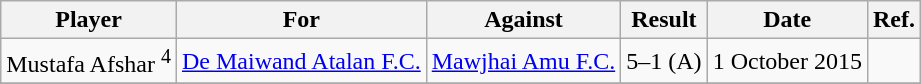<table class="wikitable sortable">
<tr>
<th>Player</th>
<th>For</th>
<th>Against</th>
<th>Result</th>
<th>Date</th>
<th>Ref.</th>
</tr>
<tr>
<td> Mustafa Afshar <sup>4</sup></td>
<td><a href='#'>De Maiwand Atalan F.C.</a></td>
<td><a href='#'>Mawjhai Amu F.C.</a></td>
<td style="text-align:center">5–1 (A)</td>
<td>1 October 2015</td>
<td></td>
</tr>
<tr>
</tr>
</table>
